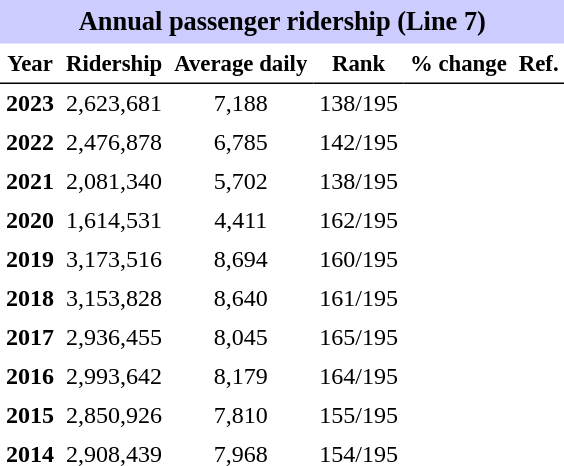<table class="toccolours" cellpadding="4" cellspacing="0" style="text-align:right;">
<tr>
<th colspan="6"  style="background-color:#ccf; background-color:#ccf; font-size:110%; text-align:center;">Annual passenger ridership (Line 7)</th>
</tr>
<tr style="font-size:95%; text-align:center">
<th style="border-bottom:1px solid black">Year</th>
<th style="border-bottom:1px solid black">Ridership</th>
<th style="border-bottom:1px solid black">Average daily</th>
<th style="border-bottom:1px solid black">Rank</th>
<th style="border-bottom:1px solid black">% change</th>
<th style="border-bottom:1px solid black">Ref.</th>
</tr>
<tr style="text-align:center;">
<td><strong>2023</strong></td>
<td>2,623,681</td>
<td>7,188</td>
<td>138/195</td>
<td></td>
<td></td>
</tr>
<tr style="text-align:center;">
<td><strong>2022</strong></td>
<td>2,476,878</td>
<td>6,785</td>
<td>142/195</td>
<td></td>
<td></td>
</tr>
<tr style="text-align:center;">
<td><strong>2021</strong></td>
<td>2,081,340</td>
<td>5,702</td>
<td>138/195</td>
<td></td>
<td></td>
</tr>
<tr style="text-align:center;">
<td><strong>2020</strong></td>
<td>1,614,531</td>
<td>4,411</td>
<td>162/195</td>
<td></td>
<td></td>
</tr>
<tr style="text-align:center;">
<td><strong>2019</strong></td>
<td>3,173,516</td>
<td>8,694</td>
<td>160/195</td>
<td></td>
<td></td>
</tr>
<tr style="text-align:center;">
<td><strong>2018</strong></td>
<td>3,153,828</td>
<td>8,640</td>
<td>161/195</td>
<td></td>
<td></td>
</tr>
<tr style="text-align:center;">
<td><strong>2017</strong></td>
<td>2,936,455</td>
<td>8,045</td>
<td>165/195</td>
<td></td>
<td></td>
</tr>
<tr style="text-align:center;">
<td><strong>2016</strong></td>
<td>2,993,642</td>
<td>8,179</td>
<td>164/195</td>
<td></td>
<td></td>
</tr>
<tr style="text-align:center;">
<td><strong>2015</strong></td>
<td>2,850,926</td>
<td>7,810</td>
<td>155/195</td>
<td></td>
<td></td>
</tr>
<tr style="text-align:center;">
<td><strong>2014</strong></td>
<td>2,908,439</td>
<td>7,968</td>
<td>154/195</td>
<td></td>
<td></td>
</tr>
</table>
